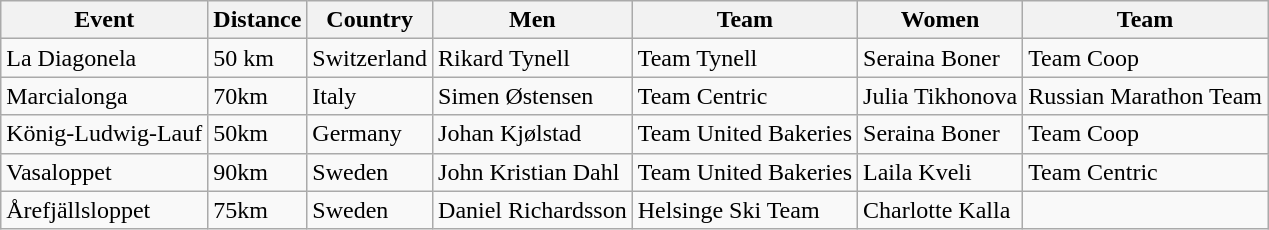<table class="wikitable">
<tr>
<th>Event</th>
<th>Distance</th>
<th>Country</th>
<th>Men</th>
<th>Team</th>
<th>Women</th>
<th>Team</th>
</tr>
<tr>
<td>La Diagonela</td>
<td>50 km</td>
<td> Switzerland</td>
<td> Rikard Tynell</td>
<td>Team Tynell</td>
<td> Seraina Boner</td>
<td>Team Coop</td>
</tr>
<tr>
<td>Marcialonga</td>
<td>70km</td>
<td> Italy</td>
<td> Simen Østensen</td>
<td>Team Centric</td>
<td> Julia Tikhonova</td>
<td>Russian Marathon Team</td>
</tr>
<tr>
<td>König-Ludwig-Lauf</td>
<td>50km</td>
<td> Germany</td>
<td> Johan Kjølstad</td>
<td>Team United Bakeries</td>
<td> Seraina Boner</td>
<td>Team Coop</td>
</tr>
<tr>
<td>Vasaloppet</td>
<td>90km</td>
<td> Sweden</td>
<td> John Kristian Dahl</td>
<td>Team United Bakeries</td>
<td> Laila Kveli</td>
<td>Team Centric</td>
</tr>
<tr>
<td>Årefjällsloppet</td>
<td>75km</td>
<td> Sweden</td>
<td> Daniel Richardsson</td>
<td>Helsinge Ski Team</td>
<td> Charlotte Kalla</td>
</tr>
</table>
